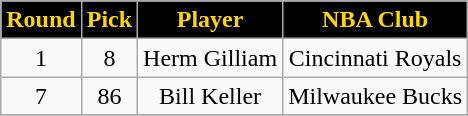<table class="wikitable">
<tr>
<th style="background:black;color:gold;">Round</th>
<th style="background:black;color:gold;">Pick</th>
<th style="background:black;color:gold;">Player</th>
<th style="background:black;color:gold;">NBA Club</th>
</tr>
<tr align="center">
<td>1</td>
<td>8</td>
<td>Herm Gilliam</td>
<td>Cincinnati Royals</td>
</tr>
<tr align="center">
<td>7</td>
<td>86</td>
<td>Bill Keller</td>
<td>Milwaukee Bucks</td>
</tr>
<tr align="center">
</tr>
</table>
